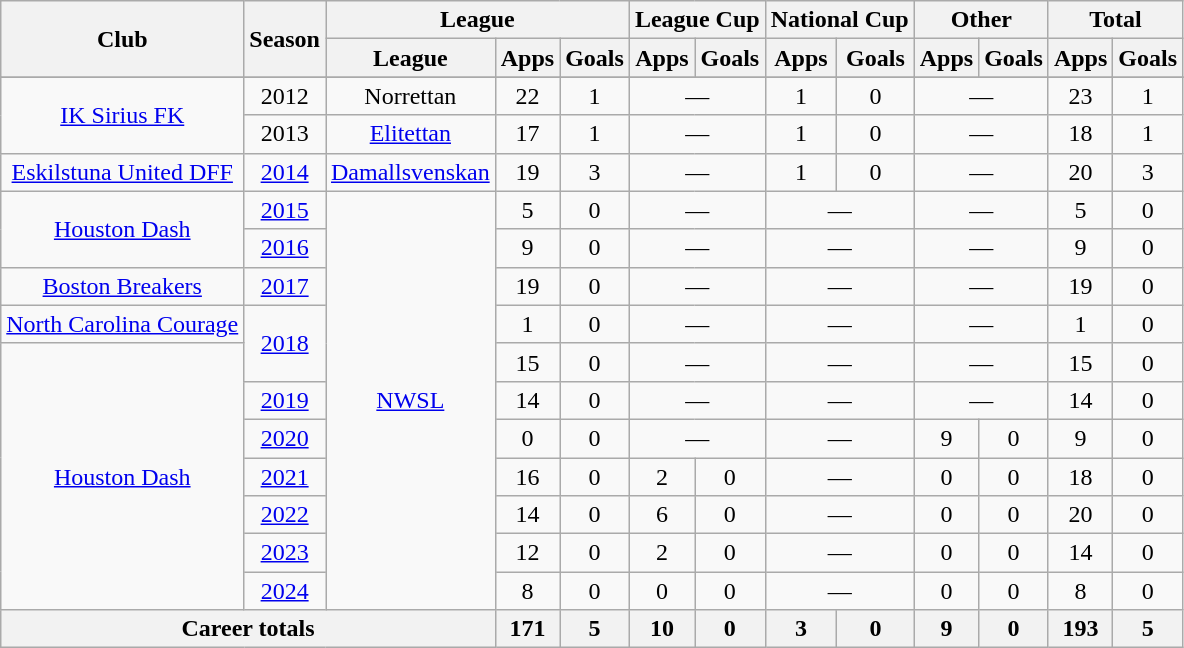<table class="wikitable" style="text-align: center;">
<tr>
<th rowspan="2">Club</th>
<th rowspan="2">Season</th>
<th colspan="3">League</th>
<th colspan="2">League Cup </th>
<th colspan="2">National Cup </th>
<th colspan="2">Other</th>
<th colspan="2">Total</th>
</tr>
<tr>
<th>League</th>
<th>Apps</th>
<th>Goals</th>
<th>Apps</th>
<th>Goals</th>
<th>Apps</th>
<th>Goals</th>
<th>Apps</th>
<th>Goals</th>
<th>Apps</th>
<th>Goals</th>
</tr>
<tr>
</tr>
<tr>
<td rowspan="2"><a href='#'>IK Sirius FK</a></td>
<td>2012</td>
<td>Norrettan</td>
<td>22</td>
<td>1</td>
<td colspan=2>—</td>
<td>1</td>
<td>0</td>
<td colspan=2>—</td>
<td>23</td>
<td>1</td>
</tr>
<tr>
<td>2013</td>
<td><a href='#'>Elitettan</a></td>
<td>17</td>
<td>1</td>
<td colspan=2>—</td>
<td>1</td>
<td>0</td>
<td colspan=2>—</td>
<td>18</td>
<td>1</td>
</tr>
<tr>
<td><a href='#'>Eskilstuna United DFF</a></td>
<td><a href='#'>2014</a></td>
<td><a href='#'>Damallsvenskan</a></td>
<td>19</td>
<td>3</td>
<td colspan=2>—</td>
<td>1</td>
<td>0</td>
<td colspan=2>—</td>
<td>20</td>
<td>3</td>
</tr>
<tr>
<td rowspan="2"><a href='#'>Houston Dash</a></td>
<td><a href='#'>2015</a></td>
<td rowspan="11"><a href='#'>NWSL</a></td>
<td>5</td>
<td>0</td>
<td colspan=2>—</td>
<td colspan=2>—</td>
<td colspan=2>—</td>
<td>5</td>
<td>0</td>
</tr>
<tr>
<td><a href='#'>2016</a></td>
<td>9</td>
<td>0</td>
<td colspan=2>—</td>
<td colspan=2>—</td>
<td colspan=2>—</td>
<td>9</td>
<td>0</td>
</tr>
<tr>
<td><a href='#'>Boston Breakers</a></td>
<td><a href='#'>2017</a></td>
<td>19</td>
<td>0</td>
<td colspan=2>—</td>
<td colspan=2>—</td>
<td colspan=2>—</td>
<td>19</td>
<td>0</td>
</tr>
<tr>
<td><a href='#'>North Carolina Courage</a></td>
<td rowspan="2"><a href='#'>2018</a></td>
<td>1</td>
<td>0</td>
<td colspan=2>—</td>
<td colspan=2>—</td>
<td colspan=2>—</td>
<td>1</td>
<td>0</td>
</tr>
<tr>
<td rowspan="7"><a href='#'>Houston Dash</a></td>
<td>15</td>
<td>0</td>
<td colspan=2>—</td>
<td colspan=2>—</td>
<td colspan=2>—</td>
<td>15</td>
<td>0</td>
</tr>
<tr>
<td><a href='#'>2019</a></td>
<td>14</td>
<td>0</td>
<td colspan=2>—</td>
<td colspan=2>—</td>
<td colspan=2>—</td>
<td>14</td>
<td>0</td>
</tr>
<tr>
<td><a href='#'>2020</a></td>
<td>0</td>
<td>0</td>
<td colspan=2>—</td>
<td colspan=2>—</td>
<td>9</td>
<td>0</td>
<td>9</td>
<td>0</td>
</tr>
<tr>
<td><a href='#'>2021</a></td>
<td>16</td>
<td>0</td>
<td>2</td>
<td>0</td>
<td colspan=2>—</td>
<td>0</td>
<td>0</td>
<td>18</td>
<td>0</td>
</tr>
<tr>
<td><a href='#'>2022</a></td>
<td>14</td>
<td>0</td>
<td>6</td>
<td>0</td>
<td colspan=2>—</td>
<td>0</td>
<td>0</td>
<td>20</td>
<td>0</td>
</tr>
<tr>
<td><a href='#'>2023</a></td>
<td>12</td>
<td>0</td>
<td>2</td>
<td>0</td>
<td colspan=2>—</td>
<td>0</td>
<td>0</td>
<td>14</td>
<td>0</td>
</tr>
<tr>
<td><a href='#'>2024</a></td>
<td>8</td>
<td>0</td>
<td>0</td>
<td>0</td>
<td colspan=2>—</td>
<td>0</td>
<td>0</td>
<td>8</td>
<td>0</td>
</tr>
<tr>
<th colspan="3">Career totals</th>
<th>171</th>
<th>5</th>
<th>10</th>
<th>0</th>
<th>3</th>
<th>0</th>
<th>9</th>
<th>0</th>
<th>193</th>
<th>5</th>
</tr>
</table>
